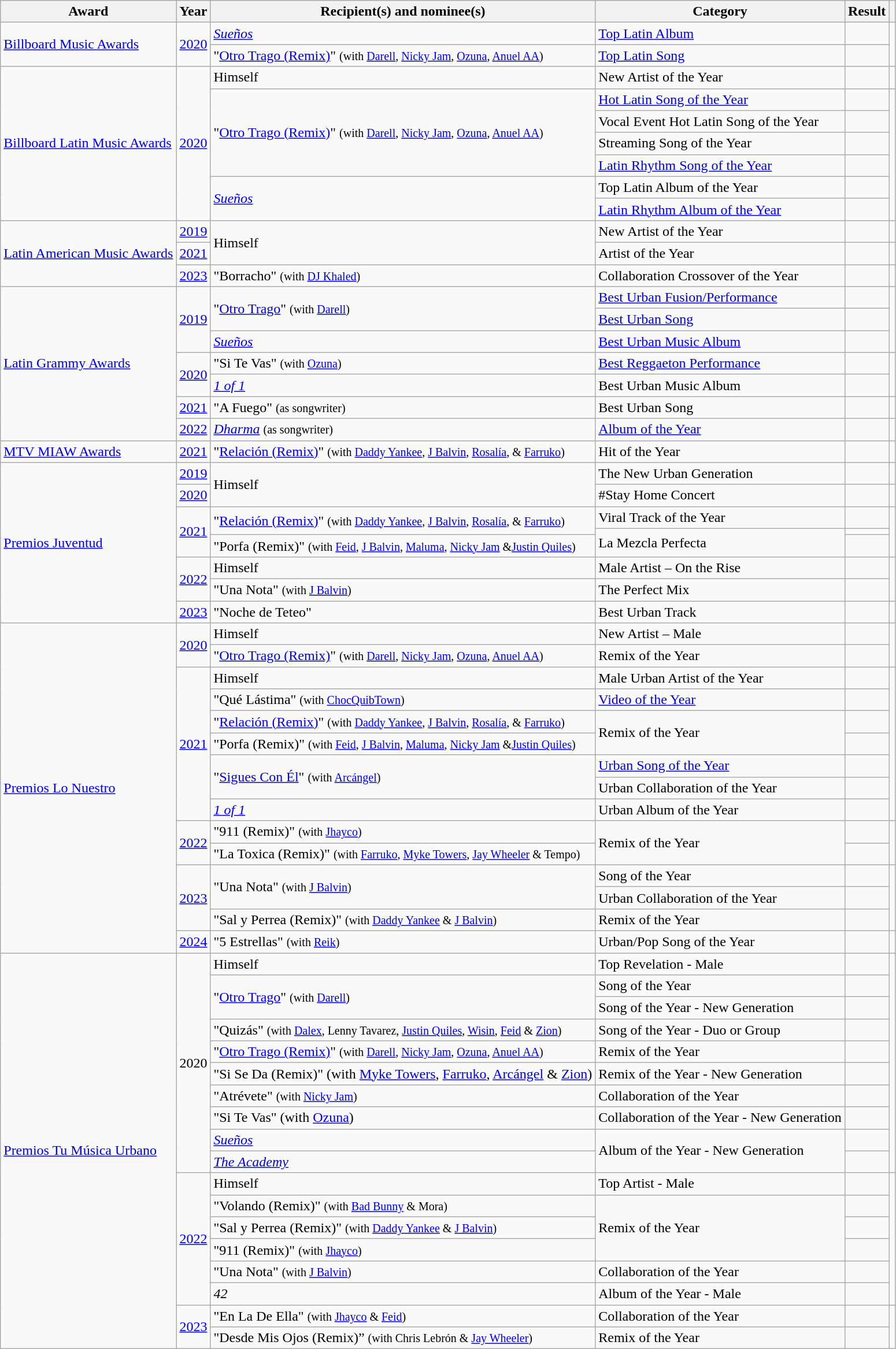<table class="wikitable sortable plainrowheaders" style="width: auto;">
<tr>
<th scope="col">Award</th>
<th scope="col">Year</th>
<th scope="col">Recipient(s) and nominee(s)</th>
<th scope="col">Category</th>
<th scope="col">Result</th>
<th scope="col" class="unsortable"></th>
</tr>
<tr>
<td rowspan="2"><a href='#'>Billboard Music Awards</a></td>
<td rowspan="2"><a href='#'>2020</a></td>
<td><a href='#'><em>Sueños</em></a></td>
<td><a href='#'>Top Latin Album</a></td>
<td></td>
<td rowspan="2"></td>
</tr>
<tr>
<td>"<a href='#'>Otro Trago (Remix)</a>" <small>(with <a href='#'>Darell</a>, <a href='#'>Nicky Jam</a>, <a href='#'>Ozuna</a>, <a href='#'>Anuel AA</a>)</small></td>
<td><a href='#'>Top Latin Song</a></td>
<td></td>
</tr>
<tr>
<td rowspan="7"><a href='#'>Billboard Latin Music Awards</a></td>
<td rowspan="7"><a href='#'>2020</a></td>
<td>Himself</td>
<td>New Artist of the Year</td>
<td></td>
<td></td>
</tr>
<tr>
<td rowspan="4">"<a href='#'>Otro Trago (Remix)</a>" <small>(with <a href='#'>Darell</a>, <a href='#'>Nicky Jam</a>, <a href='#'>Ozuna</a>, <a href='#'>Anuel AA</a>)</small></td>
<td><a href='#'>Hot Latin Song of the Year</a></td>
<td></td>
<td rowspan="6"></td>
</tr>
<tr>
<td>Vocal Event Hot Latin Song of the Year</td>
<td></td>
</tr>
<tr>
<td>Streaming Song of the Year</td>
<td></td>
</tr>
<tr>
<td><a href='#'>Latin Rhythm Song of the Year</a></td>
<td></td>
</tr>
<tr>
<td rowspan="2"><a href='#'><em>Sueños</em></a></td>
<td>Top Latin Album of the Year</td>
<td></td>
</tr>
<tr>
<td><a href='#'>Latin Rhythm Album of the Year</a></td>
<td></td>
</tr>
<tr>
<td rowspan="3"><a href='#'>Latin American Music Awards</a></td>
<td><a href='#'>2019</a></td>
<td rowspan="2">Himself</td>
<td>New Artist of the Year</td>
<td></td>
<td></td>
</tr>
<tr>
<td><a href='#'>2021</a></td>
<td>Artist of the Year</td>
<td></td>
<td></td>
</tr>
<tr>
<td><a href='#'>2023</a></td>
<td>"Borracho" <small>(with <a href='#'>DJ Khaled</a>)</small></td>
<td>Collaboration Crossover of the Year</td>
<td></td>
<td></td>
</tr>
<tr>
<td rowspan="7"><a href='#'>Latin Grammy Awards</a></td>
<td rowspan="3"><a href='#'>2019</a></td>
<td rowspan="2">"<a href='#'>Otro Trago</a>" <small>(with <a href='#'>Darell</a>)</small></td>
<td><a href='#'>Best Urban Fusion/Performance</a></td>
<td></td>
<td rowspan="3"><br></td>
</tr>
<tr>
<td><a href='#'>Best Urban Song</a></td>
<td></td>
</tr>
<tr>
<td><a href='#'><em>Sueños</em></a></td>
<td><a href='#'>Best Urban Music Album</a></td>
<td></td>
</tr>
<tr>
<td rowspan="2"><a href='#'>2020</a></td>
<td>"Si Te Vas" <small>(with <a href='#'>Ozuna</a>)</small></td>
<td><a href='#'>Best Reggaeton Performance</a></td>
<td></td>
<td rowspan="2"></td>
</tr>
<tr>
<td><em><a href='#'>1 of 1</a></em></td>
<td>Best Urban Music Album</td>
<td></td>
</tr>
<tr>
<td><a href='#'>2021</a></td>
<td>"A Fuego" <small>(as songwriter)</small></td>
<td>Best Urban Song</td>
<td></td>
<td></td>
</tr>
<tr>
<td><a href='#'>2022</a></td>
<td><em><a href='#'>Dharma</a></em> <small>(as songwriter)</small></td>
<td><a href='#'>Album of the Year</a></td>
<td></td>
<td></td>
</tr>
<tr>
<td><a href='#'>MTV MIAW Awards</a></td>
<td><a href='#'>2021</a></td>
<td>"<a href='#'>Relación (Remix)</a>" <small>(with <a href='#'>Daddy Yankee</a>, <a href='#'>J Balvin</a>, <a href='#'>Rosalía</a>, & <a href='#'>Farruko</a>)</small></td>
<td>Hit of the Year</td>
<td></td>
<td></td>
</tr>
<tr>
<td rowspan="8"><a href='#'>Premios Juventud</a></td>
<td><a href='#'>2019</a></td>
<td rowspan="2">Himself</td>
<td>The New Urban Generation</td>
<td></td>
<td></td>
</tr>
<tr>
<td><a href='#'>2020</a></td>
<td>#Stay Home Concert</td>
<td></td>
<td></td>
</tr>
<tr>
<td rowspan="3"><a href='#'>2021</a></td>
<td rowspan="2">"<a href='#'>Relación (Remix)</a>" <small>(with <a href='#'>Daddy Yankee</a>, <a href='#'>J Balvin</a>, <a href='#'>Rosalía</a>, & <a href='#'>Farruko</a>)</small></td>
<td>Viral Track of the Year</td>
<td></td>
<td rowspan="3"></td>
</tr>
<tr>
<td rowspan="2">La Mezcla Perfecta</td>
<td></td>
</tr>
<tr>
<td>"Porfa (Remix)" <small>(with <a href='#'>Feid</a>, <a href='#'>J Balvin</a>, <a href='#'>Maluma</a>, <a href='#'>Nicky Jam</a> &<a href='#'>Justin Quiles</a>)</small></td>
<td></td>
</tr>
<tr>
<td rowspan="2"><a href='#'>2022</a></td>
<td>Himself</td>
<td>Male Artist – On the Rise</td>
<td></td>
<td rowspan="2"></td>
</tr>
<tr>
<td>"Una Nota" <small>(with <a href='#'>J Balvin</a>)</small></td>
<td>The Perfect Mix</td>
<td></td>
</tr>
<tr>
<td><a href='#'>2023</a></td>
<td>"Noche de Teteo"</td>
<td>Best Urban Track</td>
<td></td>
<td></td>
</tr>
<tr>
<td rowspan="15"><a href='#'>Premios Lo Nuestro</a></td>
<td rowspan="2"><a href='#'>2020</a></td>
<td>Himself</td>
<td>New Artist – Male</td>
<td></td>
<td rowspan="2"></td>
</tr>
<tr>
<td>"<a href='#'>Otro Trago (Remix)</a>" <small>(with <a href='#'>Darell</a>, <a href='#'>Nicky Jam</a>, <a href='#'>Ozuna</a>, <a href='#'>Anuel AA</a>)</small></td>
<td>Remix of the Year</td>
<td></td>
</tr>
<tr>
<td rowspan="7"><a href='#'>2021</a></td>
<td>Himself</td>
<td>Male Urban Artist of the Year</td>
<td></td>
<td rowspan="7"></td>
</tr>
<tr>
<td>"Qué Lástima" <small>(with <a href='#'>ChocQuibTown</a>)</small></td>
<td><a href='#'>Video of the Year</a></td>
<td></td>
</tr>
<tr>
<td>"<a href='#'>Relación (Remix)</a>" <small>(with <a href='#'>Daddy Yankee</a>, <a href='#'>J Balvin</a>, <a href='#'>Rosalía</a>, & <a href='#'>Farruko</a>)</small></td>
<td rowspan="2">Remix of the Year</td>
<td></td>
</tr>
<tr>
<td>"Porfa (Remix)" <small>(with <a href='#'>Feid</a>, <a href='#'>J Balvin</a>, <a href='#'>Maluma</a>, <a href='#'>Nicky Jam</a> &<a href='#'>Justin Quiles</a>)</small></td>
<td></td>
</tr>
<tr>
<td rowspan="2">"<a href='#'>Sigues Con Él</a>" <small>(with <a href='#'>Arcángel</a>)</small></td>
<td><a href='#'>Urban Song of the Year</a></td>
<td></td>
</tr>
<tr>
<td>Urban Collaboration of the Year</td>
<td></td>
</tr>
<tr>
<td><em><a href='#'>1 of 1</a></em></td>
<td>Urban Album of the Year</td>
<td></td>
</tr>
<tr>
<td rowspan="2"><a href='#'>2022</a></td>
<td>"911 (Remix)" <small>(with <a href='#'>Jhayco</a>)</small></td>
<td rowspan="2">Remix of the Year</td>
<td></td>
<td rowspan="2"></td>
</tr>
<tr>
<td>"La Toxica (Remix)" <small>(with <a href='#'>Farruko</a>, <a href='#'>Myke Towers</a>, <a href='#'>Jay Wheeler</a> & Tempo)</small></td>
<td></td>
</tr>
<tr>
<td rowspan="3"><a href='#'>2023</a></td>
<td rowspan="2">"Una Nota" <small>(with <a href='#'>J Balvin</a>)</small></td>
<td>Song of the Year</td>
<td></td>
<td rowspan="3"></td>
</tr>
<tr>
<td>Urban Collaboration of the Year</td>
<td></td>
</tr>
<tr>
<td>"Sal y Perrea (Remix)" <small>(with <a href='#'>Daddy Yankee</a> & <a href='#'>J Balvin</a>)</small></td>
<td>Remix of the Year</td>
<td></td>
</tr>
<tr>
<td><a href='#'>2024</a></td>
<td>"5 Estrellas" <small>(with <a href='#'>Reik</a>)</small></td>
<td>Urban/Pop Song of the Year</td>
<td></td>
<td></td>
</tr>
<tr>
<td rowspan="18"><a href='#'>Premios Tu Música Urbano</a></td>
<td rowspan="10">2020</td>
<td>Himself</td>
<td>Top Revelation - Male</td>
<td></td>
<td rowspan="10"></td>
</tr>
<tr>
<td rowspan="2">"<a href='#'>Otro Trago</a>" <small>(with <a href='#'>Darell</a>)</small></td>
<td>Song of the Year</td>
<td></td>
</tr>
<tr>
<td>Song of the Year - New Generation</td>
<td></td>
</tr>
<tr>
<td>"Quizás" <small>(with <a href='#'>Dalex</a>, Lenny Tavarez, <a href='#'>Justin Quiles</a>, <a href='#'>Wisin</a>, <a href='#'>Feid</a> & <a href='#'>Zion</a>)</small></td>
<td>Song of the Year - Duo or Group</td>
<td></td>
</tr>
<tr>
<td>"<a href='#'>Otro Trago (Remix)</a>" <small>(with <a href='#'>Darell</a>, <a href='#'>Nicky Jam</a>, <a href='#'>Ozuna</a>, <a href='#'>Anuel AA</a>)</small></td>
<td>Remix of the Year</td>
<td></td>
</tr>
<tr>
<td>"Si Se Da (Remix)" (with <a href='#'>Myke Towers</a>, <a href='#'>Farruko</a>, <a href='#'>Arcángel</a> & <a href='#'>Zion</a>)</td>
<td>Remix of the Year - New Generation</td>
<td></td>
</tr>
<tr>
<td>"Atrévete" <small>(with <a href='#'>Nicky Jam</a>)</small></td>
<td>Collaboration of the Year</td>
<td></td>
</tr>
<tr>
<td>"Si Te Vas" (with <a href='#'>Ozuna</a>)</td>
<td>Collaboration of the Year - New Generation</td>
<td></td>
</tr>
<tr>
<td><a href='#'><em>Sueños</em></a></td>
<td rowspan="2">Album of the Year - New Generation</td>
<td></td>
</tr>
<tr>
<td><a href='#'><em>The Academy</em></a></td>
<td></td>
</tr>
<tr>
<td rowspan="6"><a href='#'>2022</a></td>
<td>Himself</td>
<td>Top Artist - Male</td>
<td></td>
<td rowspan="6"></td>
</tr>
<tr>
<td>"Volando (Remix)" <small>(with <a href='#'>Bad Bunny</a> & Mora)</small></td>
<td rowspan="3">Remix of the Year</td>
<td></td>
</tr>
<tr>
<td>"Sal y Perrea (Remix)" <small>(with <a href='#'>Daddy Yankee</a> & <a href='#'>J Balvin</a>)</small></td>
<td></td>
</tr>
<tr>
<td>"911 (Remix)" <small>(with <a href='#'>Jhayco</a>)</small></td>
<td></td>
</tr>
<tr>
<td>"Una Nota" <small>(with <a href='#'>J Balvin</a>)</small></td>
<td>Collaboration of the Year</td>
<td></td>
</tr>
<tr>
<td><em>42</em></td>
<td>Album of the Year - Male</td>
<td></td>
</tr>
<tr>
<td rowspan="2"><a href='#'>2023</a></td>
<td>"En La De Ella" <small>(with <a href='#'>Jhayco</a> & <a href='#'>Feid</a>)</small></td>
<td>Collaboration of the Year</td>
<td></td>
<td rowspan="2"></td>
</tr>
<tr>
<td>"Desde Mis Ojos (Remix)” <small>(with Chris Lebrón & <a href='#'>Jay Wheeler</a>)</small></td>
<td>Remix of the Year</td>
<td></td>
</tr>
</table>
